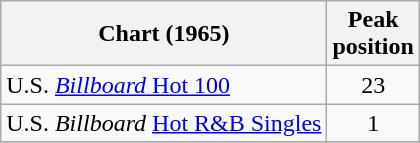<table class="wikitable">
<tr>
<th>Chart (1965)</th>
<th>Peak<br>position</th>
</tr>
<tr>
<td>U.S. <a href='#'><em>Billboard</em> Hot 100</a></td>
<td align="center">23</td>
</tr>
<tr>
<td>U.S. <em>Billboard</em> <a href='#'>Hot R&B Singles</a></td>
<td align="center">1</td>
</tr>
<tr>
</tr>
</table>
